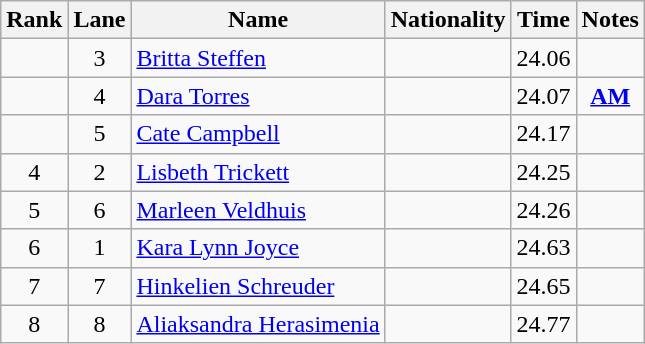<table class="wikitable sortable" style="text-align:center">
<tr>
<th>Rank</th>
<th>Lane</th>
<th>Name</th>
<th>Nationality</th>
<th>Time</th>
<th>Notes</th>
</tr>
<tr>
<td></td>
<td>3</td>
<td align=left><a href='#'>Britta Steffen</a></td>
<td align=left></td>
<td>24.06</td>
<td></td>
</tr>
<tr>
<td></td>
<td>4</td>
<td align=left><a href='#'>Dara Torres</a></td>
<td align=left></td>
<td>24.07</td>
<td><strong><a href='#'>AM</a></strong></td>
</tr>
<tr>
<td></td>
<td>5</td>
<td align=left><a href='#'>Cate Campbell</a></td>
<td align=left></td>
<td>24.17</td>
<td></td>
</tr>
<tr>
<td>4</td>
<td>2</td>
<td align=left><a href='#'>Lisbeth Trickett</a></td>
<td align=left></td>
<td>24.25</td>
<td></td>
</tr>
<tr>
<td>5</td>
<td>6</td>
<td align=left><a href='#'>Marleen Veldhuis</a></td>
<td align=left></td>
<td>24.26</td>
<td></td>
</tr>
<tr>
<td>6</td>
<td>1</td>
<td align=left><a href='#'>Kara Lynn Joyce</a></td>
<td align=left></td>
<td>24.63</td>
<td></td>
</tr>
<tr>
<td>7</td>
<td>7</td>
<td align=left><a href='#'>Hinkelien Schreuder</a></td>
<td align=left></td>
<td>24.65</td>
<td></td>
</tr>
<tr>
<td>8</td>
<td>8</td>
<td align=left><a href='#'>Aliaksandra Herasimenia</a></td>
<td align=left></td>
<td>24.77</td>
<td></td>
</tr>
</table>
